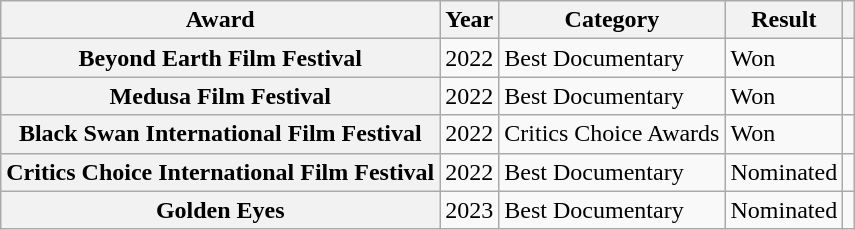<table class="wikitable sortable">
<tr>
<th scope="col">Award</th>
<th scope="col">Year</th>
<th scope="col">Category</th>
<th scope="col">Result</th>
<th scope="col" class="unsortable"></th>
</tr>
<tr>
<th>Beyond Earth Film Festival</th>
<td style="text-align:center;">2022</td>
<td International Icon of Indian Cinema>Best Documentary</td>
<td> Won</td>
<td></td>
</tr>
<tr>
<th>Medusa Film Festival</th>
<td style="text-align:center;">2022</td>
<td>Best Documentary</td>
<td> Won</td>
<td></td>
</tr>
<tr>
<th>Black Swan International Film Festival</th>
<td style="text-align:center;">2022</td>
<td>Critics Choice Awards</td>
<td> Won</td>
<td></td>
</tr>
<tr>
<th scope="row"><strong>Critics Choice International Film Festival</strong></th>
<td style="text-align:center;">2022</td>
<td>Best Documentary</td>
<td>Nominated</td>
<td></td>
</tr>
<tr>
<th>Golden Eyes</th>
<td style="text-align:center;">2023</td>
<td>Best Documentary</td>
<td>Nominated</td>
<td></td>
</tr>
</table>
